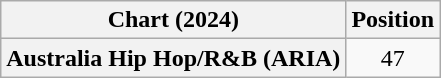<table class="wikitable sortable plainrowheaders" style="text-align:center">
<tr>
<th>Chart (2024)</th>
<th>Position</th>
</tr>
<tr>
<th scope="row">Australia Hip Hop/R&B (ARIA)</th>
<td>47</td>
</tr>
</table>
